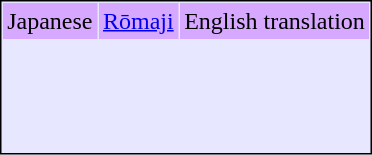<table cellpadding="3" cellspacing="1" style="margin:auto; border:1px solid black; background:#e7e8ff;">
<tr style="text-align:center; background:#d7a8ff;">
<td>Japanese</td>
<td><a href='#'>Rōmaji</a></td>
<td>English translation</td>
</tr>
<tr valign=top>
<td><br></td>
<td><br></td>
<td><br></td>
</tr>
<tr>
<td colspan=3><br></td>
</tr>
<tr valign=top>
<td><br></td>
<td><br></td>
<td><br></td>
</tr>
</table>
